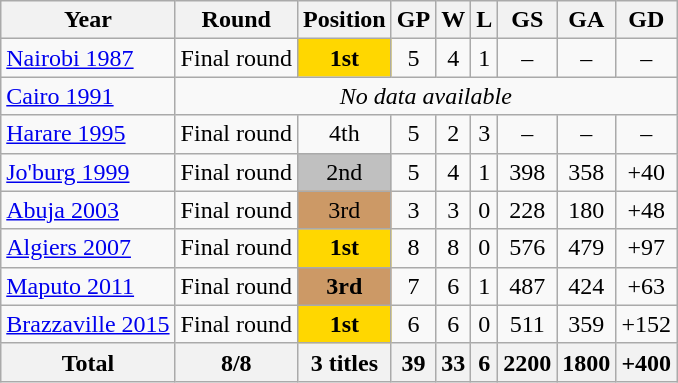<table class="wikitable" style="text-align: center;">
<tr>
<th>Year</th>
<th>Round</th>
<th>Position</th>
<th>GP</th>
<th>W</th>
<th>L</th>
<th>GS</th>
<th>GA</th>
<th>GD</th>
</tr>
<tr>
<td align=left> <a href='#'>Nairobi 1987</a></td>
<td>Final round</td>
<td bgcolor=gold><strong>1st</strong></td>
<td>5</td>
<td>4</td>
<td>1</td>
<td>–</td>
<td>–</td>
<td>–</td>
</tr>
<tr>
<td align=left> <a href='#'>Cairo 1991</a></td>
<td colspan=8><em>No data available</em></td>
</tr>
<tr>
<td align=left> <a href='#'>Harare 1995</a></td>
<td>Final round</td>
<td>4th</td>
<td>5</td>
<td>2</td>
<td>3</td>
<td>–</td>
<td>–</td>
<td>–</td>
</tr>
<tr>
<td align=left> <a href='#'>Jo'burg 1999</a></td>
<td>Final round</td>
<td bgcolor=silver>2nd</td>
<td>5</td>
<td>4</td>
<td>1</td>
<td>398</td>
<td>358</td>
<td>+40</td>
</tr>
<tr>
<td align=left> <a href='#'>Abuja 2003</a></td>
<td>Final round</td>
<td bgcolor=#cc9966>3rd</td>
<td>3</td>
<td>3</td>
<td>0</td>
<td>228</td>
<td>180</td>
<td>+48</td>
</tr>
<tr>
<td align=left> <a href='#'>Algiers 2007</a></td>
<td>Final round</td>
<td bgcolor=gold><strong>1st</strong></td>
<td>8</td>
<td>8</td>
<td>0</td>
<td>576</td>
<td>479</td>
<td>+97</td>
</tr>
<tr>
<td align=left> <a href='#'>Maputo 2011</a></td>
<td>Final round</td>
<td bgcolor=#cc9966><strong>3rd</strong></td>
<td>7</td>
<td>6</td>
<td>1</td>
<td>487</td>
<td>424</td>
<td>+63</td>
</tr>
<tr>
<td align=left> <a href='#'>Brazzaville 2015</a></td>
<td>Final round</td>
<td bgcolor=gold><strong>1st</strong></td>
<td>6</td>
<td>6</td>
<td>0</td>
<td>511</td>
<td>359</td>
<td>+152</td>
</tr>
<tr>
<th>Total</th>
<th>8/8</th>
<th>3 titles</th>
<th>39</th>
<th>33</th>
<th>6</th>
<th>2200</th>
<th>1800</th>
<th>+400</th>
</tr>
</table>
